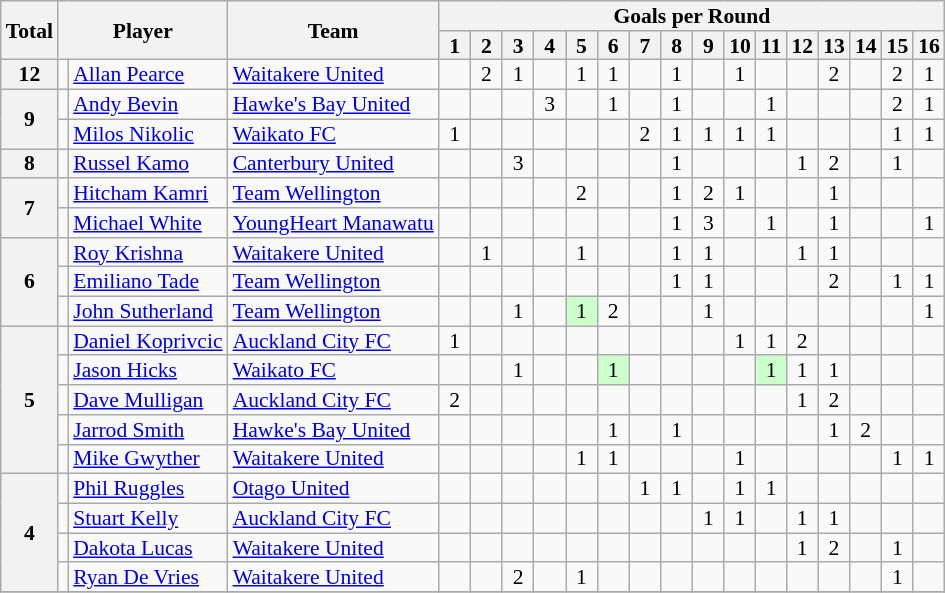<table class="wikitable" style="text-align:center; line-height: 90%; font-size:90%;">
<tr>
<th rowspan=2>Total</th>
<th rowspan=2 colspan=2>Player</th>
<th rowspan=2>Team</th>
<th colspan=27>Goals per Round</th>
</tr>
<tr>
<th> 1 </th>
<th> 2 </th>
<th> 3 </th>
<th> 4 </th>
<th> 5 </th>
<th> 6 </th>
<th> 7 </th>
<th> 8 </th>
<th> 9 </th>
<th>10</th>
<th>11</th>
<th>12</th>
<th>13</th>
<th>14</th>
<th>15</th>
<th>16</th>
</tr>
<tr>
<th rowspan="1">12</th>
<td></td>
<td style="text-align:left;"><a href='#'>Allan Pearce</a></td>
<td style="text-align:left;"> <a href='#'>Waitakere United</a></td>
<td></td>
<td>2</td>
<td>1</td>
<td></td>
<td>1</td>
<td>1</td>
<td></td>
<td>1</td>
<td></td>
<td>1</td>
<td></td>
<td></td>
<td>2</td>
<td></td>
<td>2</td>
<td>1</td>
</tr>
<tr>
<th rowspan="2">9</th>
<td></td>
<td style="text-align:left;"><a href='#'>Andy Bevin</a></td>
<td style="text-align:left;"> <a href='#'>Hawke's Bay United</a></td>
<td></td>
<td></td>
<td></td>
<td>3</td>
<td></td>
<td>1</td>
<td></td>
<td>1</td>
<td></td>
<td></td>
<td>1</td>
<td></td>
<td></td>
<td></td>
<td>2</td>
<td>1</td>
</tr>
<tr>
<td></td>
<td style="text-align:left;"><a href='#'>Milos Nikolic</a></td>
<td style="text-align:left;"> <a href='#'>Waikato FC</a></td>
<td>1</td>
<td></td>
<td></td>
<td></td>
<td></td>
<td></td>
<td>2</td>
<td>1</td>
<td>1</td>
<td>1</td>
<td>1</td>
<td></td>
<td></td>
<td></td>
<td>1</td>
<td>1</td>
</tr>
<tr>
<th rowspan="1">8</th>
<td></td>
<td style="text-align:left;"><a href='#'>Russel Kamo</a></td>
<td style="text-align:left;"> <a href='#'>Canterbury United</a></td>
<td></td>
<td></td>
<td>3</td>
<td></td>
<td></td>
<td></td>
<td></td>
<td>1</td>
<td></td>
<td></td>
<td></td>
<td>1</td>
<td>2</td>
<td></td>
<td>1</td>
<td></td>
</tr>
<tr>
<th rowspan="2">7</th>
<td></td>
<td style="text-align:left;"><a href='#'>Hitcham Kamri</a></td>
<td style="text-align:left;"> <a href='#'>Team Wellington</a></td>
<td></td>
<td></td>
<td></td>
<td></td>
<td>2</td>
<td></td>
<td></td>
<td>1</td>
<td>2</td>
<td>1</td>
<td></td>
<td></td>
<td>1</td>
<td></td>
<td></td>
<td></td>
</tr>
<tr>
<td></td>
<td style="text-align:left;"><a href='#'>Michael White</a></td>
<td style="text-align:left;"> <a href='#'>YoungHeart Manawatu</a></td>
<td></td>
<td></td>
<td></td>
<td></td>
<td></td>
<td></td>
<td></td>
<td>1</td>
<td>3</td>
<td></td>
<td>1</td>
<td></td>
<td>1</td>
<td></td>
<td></td>
<td>1</td>
</tr>
<tr>
<th rowspan="3">6</th>
<td></td>
<td style="text-align:left;"><a href='#'>Roy Krishna</a></td>
<td style="text-align:left;"> <a href='#'>Waitakere United</a></td>
<td></td>
<td>1</td>
<td></td>
<td></td>
<td>1</td>
<td></td>
<td></td>
<td>1</td>
<td>1</td>
<td></td>
<td></td>
<td>1</td>
<td>1</td>
<td></td>
<td></td>
<td></td>
</tr>
<tr>
<td></td>
<td style="text-align:left;"><a href='#'>Emiliano Tade</a></td>
<td style="text-align:left;"> <a href='#'>Team Wellington</a></td>
<td></td>
<td></td>
<td></td>
<td></td>
<td></td>
<td></td>
<td></td>
<td>1</td>
<td>1</td>
<td></td>
<td></td>
<td></td>
<td>2</td>
<td></td>
<td>1</td>
<td>1</td>
</tr>
<tr>
<td></td>
<td style="text-align:left;"><a href='#'>John Sutherland</a></td>
<td style="text-align:left;"> <a href='#'>Team Wellington</a></td>
<td></td>
<td></td>
<td>1</td>
<td></td>
<td style="background:#ccffcc;">1</td>
<td>2</td>
<td></td>
<td></td>
<td>1</td>
<td></td>
<td></td>
<td></td>
<td></td>
<td></td>
<td></td>
<td>1</td>
</tr>
<tr>
<th rowspan="5">5</th>
<td></td>
<td style="text-align:left;"><a href='#'>Daniel Koprivcic</a></td>
<td style="text-align:left;"> <a href='#'>Auckland City FC</a></td>
<td>1</td>
<td></td>
<td></td>
<td></td>
<td></td>
<td></td>
<td></td>
<td></td>
<td></td>
<td>1</td>
<td>1</td>
<td>2</td>
<td></td>
<td></td>
<td></td>
<td></td>
</tr>
<tr>
<td></td>
<td style="text-align:left;"><a href='#'>Jason Hicks</a></td>
<td style="text-align:left;"> <a href='#'>Waikato FC</a></td>
<td></td>
<td></td>
<td>1</td>
<td></td>
<td></td>
<td style="background:#ccffcc;">1</td>
<td></td>
<td></td>
<td></td>
<td></td>
<td style="background:#ccffcc;">1</td>
<td>1</td>
<td>1</td>
<td></td>
<td></td>
<td></td>
</tr>
<tr>
<td></td>
<td style="text-align:left;"><a href='#'>Dave Mulligan</a></td>
<td style="text-align:left;"> <a href='#'>Auckland City FC</a></td>
<td>2</td>
<td></td>
<td></td>
<td></td>
<td></td>
<td></td>
<td></td>
<td></td>
<td></td>
<td></td>
<td></td>
<td>1</td>
<td>2</td>
<td></td>
<td></td>
<td></td>
</tr>
<tr>
<td></td>
<td style="text-align:left;"><a href='#'>Jarrod Smith</a></td>
<td style="text-align:left;"> <a href='#'>Hawke's Bay United</a></td>
<td></td>
<td></td>
<td></td>
<td></td>
<td></td>
<td>1</td>
<td></td>
<td>1</td>
<td></td>
<td></td>
<td></td>
<td></td>
<td>1</td>
<td>2</td>
<td></td>
<td></td>
</tr>
<tr>
<td></td>
<td style="text-align:left;"><a href='#'>Mike Gwyther</a></td>
<td style="text-align:left;"> <a href='#'>Waitakere United</a></td>
<td></td>
<td></td>
<td></td>
<td></td>
<td>1</td>
<td>1</td>
<td></td>
<td></td>
<td></td>
<td>1</td>
<td></td>
<td></td>
<td></td>
<td></td>
<td>1</td>
<td>1</td>
</tr>
<tr>
<th rowspan="4">4</th>
<td></td>
<td style="text-align:left;"><a href='#'>Phil Ruggles</a></td>
<td style="text-align:left;"> <a href='#'>Otago United</a></td>
<td></td>
<td></td>
<td></td>
<td></td>
<td></td>
<td></td>
<td>1</td>
<td>1</td>
<td></td>
<td>1</td>
<td>1</td>
<td></td>
<td></td>
<td></td>
<td></td>
<td></td>
</tr>
<tr>
<td></td>
<td style="text-align:left;"><a href='#'>Stuart Kelly</a></td>
<td style="text-align:left;"> <a href='#'>Auckland City FC</a></td>
<td></td>
<td></td>
<td></td>
<td></td>
<td></td>
<td></td>
<td></td>
<td></td>
<td>1</td>
<td>1</td>
<td></td>
<td>1</td>
<td>1</td>
<td></td>
<td></td>
<td></td>
</tr>
<tr>
<td></td>
<td style="text-align:left;"><a href='#'>Dakota Lucas</a></td>
<td style="text-align:left;"> <a href='#'>Waitakere United</a></td>
<td></td>
<td></td>
<td></td>
<td></td>
<td></td>
<td></td>
<td></td>
<td></td>
<td></td>
<td></td>
<td></td>
<td>1</td>
<td>2</td>
<td></td>
<td>1</td>
<td></td>
</tr>
<tr>
<td></td>
<td style="text-align:left;"><a href='#'>Ryan De Vries</a></td>
<td style="text-align:left;"> <a href='#'>Waitakere United</a></td>
<td></td>
<td></td>
<td>2</td>
<td></td>
<td>1</td>
<td></td>
<td></td>
<td></td>
<td></td>
<td></td>
<td></td>
<td></td>
<td></td>
<td></td>
<td>1</td>
<td></td>
</tr>
<tr>
</tr>
</table>
